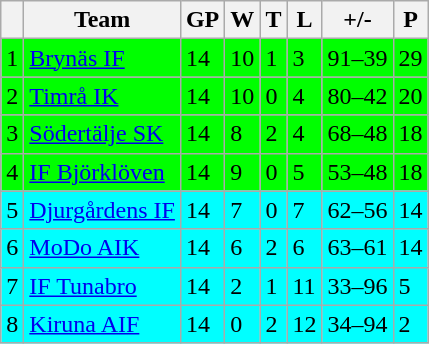<table class="wikitable">
<tr>
<th></th>
<th>Team</th>
<th>GP</th>
<th>W</th>
<th>T</th>
<th>L</th>
<th>+/-</th>
<th>P</th>
</tr>
<tr style="background:#00FF00">
<td>1</td>
<td><a href='#'>Brynäs IF</a></td>
<td>14</td>
<td>10</td>
<td>1</td>
<td>3</td>
<td>91–39</td>
<td>29</td>
</tr>
<tr style="background:#00FF00">
<td>2</td>
<td><a href='#'>Timrå IK</a></td>
<td>14</td>
<td>10</td>
<td>0</td>
<td>4</td>
<td>80–42</td>
<td>20</td>
</tr>
<tr style="background:#00FF00">
<td>3</td>
<td><a href='#'>Södertälje SK</a></td>
<td>14</td>
<td>8</td>
<td>2</td>
<td>4</td>
<td>68–48</td>
<td>18</td>
</tr>
<tr style="background:#00FF00">
<td>4</td>
<td><a href='#'>IF Björklöven</a></td>
<td>14</td>
<td>9</td>
<td>0</td>
<td>5</td>
<td>53–48</td>
<td>18</td>
</tr>
<tr style="background:#00FFFF">
<td>5</td>
<td><a href='#'>Djurgårdens IF</a></td>
<td>14</td>
<td>7</td>
<td>0</td>
<td>7</td>
<td>62–56</td>
<td>14</td>
</tr>
<tr style="background:#00FFFF">
<td>6</td>
<td><a href='#'>MoDo AIK</a></td>
<td>14</td>
<td>6</td>
<td>2</td>
<td>6</td>
<td>63–61</td>
<td>14</td>
</tr>
<tr style="background:#00FFFF">
<td>7</td>
<td><a href='#'>IF Tunabro</a></td>
<td>14</td>
<td>2</td>
<td>1</td>
<td>11</td>
<td>33–96</td>
<td>5</td>
</tr>
<tr style="background:#00FFFF">
<td>8</td>
<td><a href='#'>Kiruna AIF</a></td>
<td>14</td>
<td>0</td>
<td>2</td>
<td>12</td>
<td>34–94</td>
<td>2</td>
</tr>
</table>
